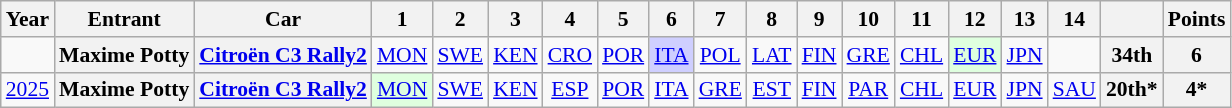<table class="wikitable" style="text-align:center; font-size:90%">
<tr>
<th>Year</th>
<th>Entrant</th>
<th>Car</th>
<th>1</th>
<th>2</th>
<th>3</th>
<th>4</th>
<th>5</th>
<th>6</th>
<th>7</th>
<th>8</th>
<th>9</th>
<th>10</th>
<th>11</th>
<th>12</th>
<th>13</th>
<th>14</th>
<th></th>
<th>Points</th>
</tr>
<tr>
<td></td>
<th>Maxime Potty</th>
<th><a href='#'>Citroën C3 Rally2</a></th>
<td><a href='#'>MON</a></td>
<td><a href='#'>SWE</a></td>
<td><a href='#'>KEN</a></td>
<td><a href='#'>CRO</a></td>
<td><a href='#'>POR</a></td>
<td style="background:#CFCFFF;"><a href='#'>ITA</a><br></td>
<td><a href='#'>POL</a></td>
<td><a href='#'>LAT</a></td>
<td><a href='#'>FIN</a></td>
<td><a href='#'>GRE</a></td>
<td><a href='#'>CHL</a></td>
<td style="background:#DFFFDF;"><a href='#'>EUR</a><br></td>
<td><a href='#'>JPN</a></td>
<td></td>
<th>34th</th>
<th>6</th>
</tr>
<tr>
<td><a href='#'>2025</a></td>
<th>Maxime Potty</th>
<th><a href='#'>Citroën C3 Rally2</a></th>
<td style="background:#DFFFDF;"><a href='#'>MON</a><br></td>
<td><a href='#'>SWE</a></td>
<td><a href='#'>KEN</a></td>
<td><a href='#'>ESP</a></td>
<td><a href='#'>POR</a></td>
<td><a href='#'>ITA</a></td>
<td><a href='#'>GRE</a></td>
<td><a href='#'>EST</a></td>
<td><a href='#'>FIN</a></td>
<td><a href='#'>PAR</a></td>
<td><a href='#'>CHL</a></td>
<td><a href='#'>EUR</a></td>
<td><a href='#'>JPN</a></td>
<td><a href='#'>SAU</a></td>
<th>20th*</th>
<th>4*</th>
</tr>
</table>
